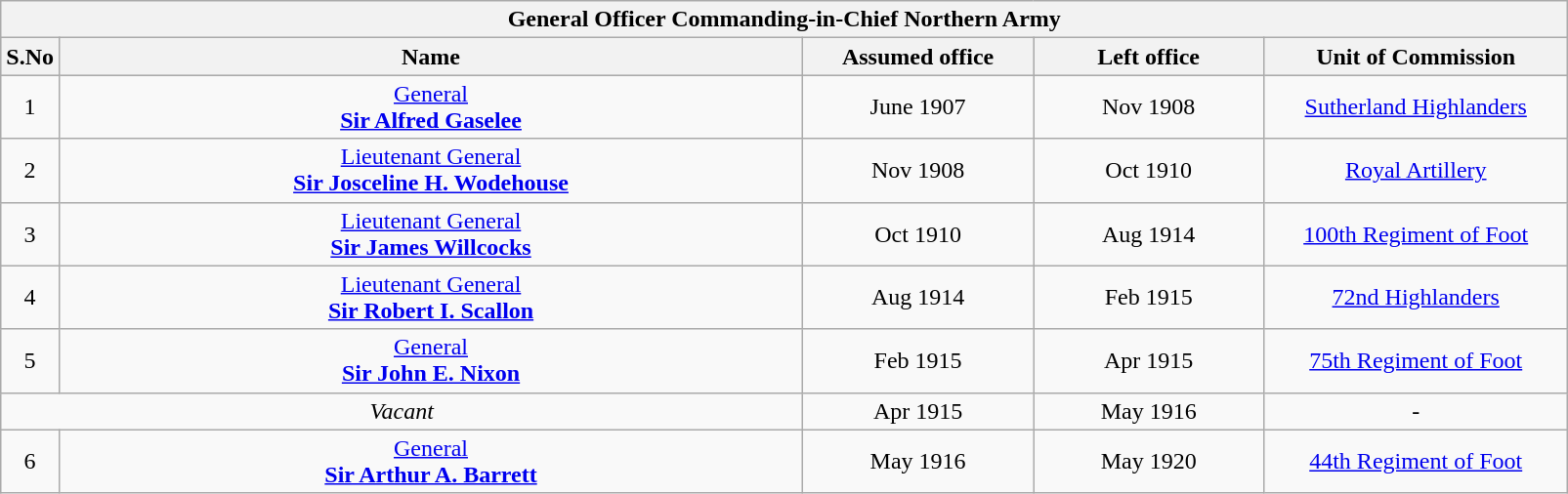<table class="wikitable sortable" style="text-align:center">
<tr>
<th colspan="5"><strong>General Officer Commanding-in-Chief Northern Army</strong></th>
</tr>
<tr style="background:#cccccc">
<th scope="col" style="width: 20px;">S.No</th>
<th scope="col" style="width: 500px;">Name</th>
<th scope="col" style="width: 150px;">Assumed office</th>
<th scope="col" style="width: 150px;">Left office</th>
<th scope="col" style="width: 200px;">Unit of Commission</th>
</tr>
<tr>
<td>1</td>
<td><a href='#'>General</a><br><strong><a href='#'>Sir Alfred Gaselee</a> </strong></td>
<td>June 1907</td>
<td>Nov 1908</td>
<td><a href='#'>Sutherland Highlanders</a></td>
</tr>
<tr>
<td>2</td>
<td><a href='#'>Lieutenant General</a><br><strong><a href='#'>Sir Josceline H. Wodehouse</a> </strong></td>
<td>Nov 1908</td>
<td>Oct 1910</td>
<td><a href='#'>Royal Artillery</a></td>
</tr>
<tr>
<td>3</td>
<td><a href='#'>Lieutenant General</a><br><strong><a href='#'>Sir James Willcocks</a> </strong></td>
<td>Oct 1910</td>
<td>Aug 1914</td>
<td><a href='#'>100th Regiment of Foot</a></td>
</tr>
<tr>
<td>4</td>
<td><a href='#'>Lieutenant General</a><br><strong><a href='#'>Sir Robert I. Scallon</a> </strong></td>
<td>Aug 1914</td>
<td>Feb 1915</td>
<td><a href='#'>72nd Highlanders</a></td>
</tr>
<tr>
<td>5</td>
<td><a href='#'>General</a><br><strong><a href='#'>Sir John E. Nixon</a> </strong></td>
<td>Feb 1915</td>
<td>Apr 1915</td>
<td><a href='#'>75th Regiment of Foot</a></td>
</tr>
<tr>
<td colspan="2"><em>Vacant</em></td>
<td>Apr 1915</td>
<td>May 1916</td>
<td>-</td>
</tr>
<tr>
<td>6</td>
<td><a href='#'>General</a><br><strong><a href='#'>Sir Arthur A. Barrett</a> </strong></td>
<td>May 1916</td>
<td>May 1920</td>
<td><a href='#'>44th Regiment of Foot</a></td>
</tr>
</table>
